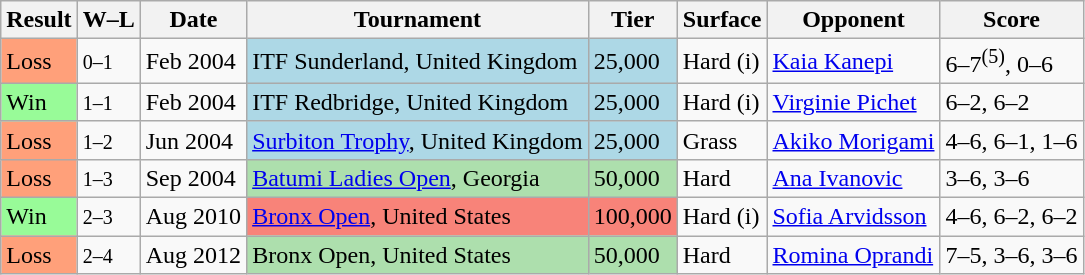<table class="sortable wikitable">
<tr>
<th>Result</th>
<th class="unsortable">W–L</th>
<th>Date</th>
<th>Tournament</th>
<th>Tier</th>
<th>Surface</th>
<th>Opponent</th>
<th class="unsortable">Score</th>
</tr>
<tr>
<td style="background:#ffa07a;">Loss</td>
<td><small>0–1</small></td>
<td>Feb 2004</td>
<td style="background:lightblue;">ITF Sunderland, United Kingdom</td>
<td style="background:lightblue;">25,000</td>
<td>Hard (i)</td>
<td> <a href='#'>Kaia Kanepi</a></td>
<td>6–7<sup>(5)</sup>, 0–6</td>
</tr>
<tr>
<td style="background:#98fb98;">Win</td>
<td><small>1–1</small></td>
<td>Feb 2004</td>
<td style="background:lightblue;">ITF Redbridge, United Kingdom</td>
<td style="background:lightblue;">25,000</td>
<td>Hard (i)</td>
<td> <a href='#'>Virginie Pichet</a></td>
<td>6–2, 6–2</td>
</tr>
<tr>
<td style="background:#ffa07a;">Loss</td>
<td><small>1–2</small></td>
<td>Jun 2004</td>
<td style="background:lightblue;"><a href='#'>Surbiton Trophy</a>, United Kingdom</td>
<td style="background:lightblue;">25,000</td>
<td>Grass</td>
<td> <a href='#'>Akiko Morigami</a></td>
<td>4–6, 6–1, 1–6</td>
</tr>
<tr>
<td style="background:#ffa07a;">Loss</td>
<td><small>1–3</small></td>
<td>Sep 2004</td>
<td bgcolor=#ADDFAD><a href='#'>Batumi Ladies Open</a>, Georgia</td>
<td bgcolor=#ADDFAD>50,000</td>
<td>Hard</td>
<td> <a href='#'>Ana Ivanovic</a></td>
<td>3–6, 3–6</td>
</tr>
<tr>
<td style="background:#98fb98;">Win</td>
<td><small>2–3</small></td>
<td>Aug 2010</td>
<td bgcolor="#F88379"><a href='#'>Bronx Open</a>, United States</td>
<td bgcolor="#F88379">100,000</td>
<td>Hard (i)</td>
<td> <a href='#'>Sofia Arvidsson</a></td>
<td>4–6, 6–2, 6–2</td>
</tr>
<tr>
<td style="background:#ffa07a;">Loss</td>
<td><small>2–4</small></td>
<td>Aug 2012</td>
<td style="background:#addfad;">Bronx Open, United States</td>
<td style="background:#addfad;">50,000</td>
<td>Hard</td>
<td> <a href='#'>Romina Oprandi</a></td>
<td>7–5, 3–6, 3–6</td>
</tr>
</table>
